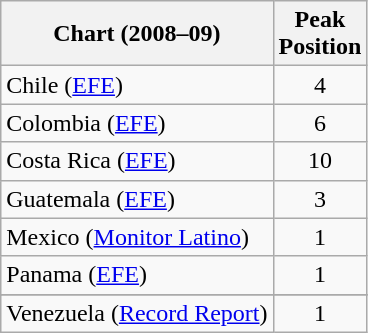<table class="wikitable sortable">
<tr>
<th align="center">Chart (2008–09)</th>
<th align="center">Peak<br>Position</th>
</tr>
<tr>
<td>Chile (<a href='#'>EFE</a>)</td>
<td align="center">4</td>
</tr>
<tr>
<td>Colombia (<a href='#'>EFE</a>)</td>
<td align="center">6</td>
</tr>
<tr>
<td>Costa Rica (<a href='#'>EFE</a>)</td>
<td align="center">10</td>
</tr>
<tr>
<td>Guatemala (<a href='#'>EFE</a>)</td>
<td align="center">3</td>
</tr>
<tr>
<td>Mexico (<a href='#'>Monitor Latino</a>)</td>
<td align="center">1</td>
</tr>
<tr>
<td>Panama (<a href='#'>EFE</a>)</td>
<td align="center">1</td>
</tr>
<tr>
</tr>
<tr>
</tr>
<tr>
</tr>
<tr>
<td>Venezuela (<a href='#'>Record Report</a>)</td>
<td align="center">1</td>
</tr>
</table>
